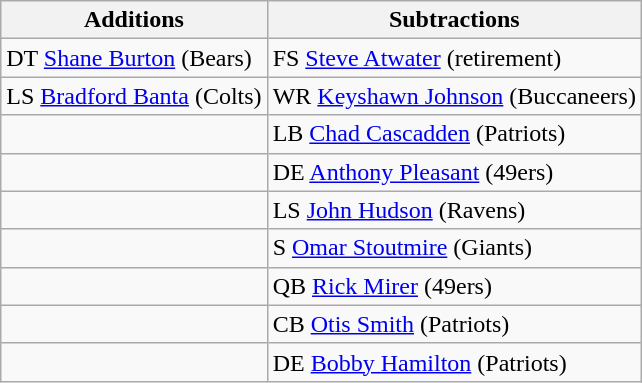<table class="wikitable">
<tr>
<th>Additions</th>
<th>Subtractions</th>
</tr>
<tr>
<td>DT <a href='#'>Shane Burton</a> (Bears)</td>
<td>FS <a href='#'>Steve Atwater</a> (retirement)</td>
</tr>
<tr>
<td>LS <a href='#'>Bradford Banta</a> (Colts)</td>
<td>WR <a href='#'>Keyshawn Johnson</a> (Buccaneers)</td>
</tr>
<tr>
<td></td>
<td>LB <a href='#'>Chad Cascadden</a> (Patriots)</td>
</tr>
<tr>
<td></td>
<td>DE <a href='#'>Anthony Pleasant</a> (49ers)</td>
</tr>
<tr>
<td></td>
<td>LS <a href='#'>John Hudson</a> (Ravens)</td>
</tr>
<tr>
<td></td>
<td>S <a href='#'>Omar Stoutmire</a> (Giants)</td>
</tr>
<tr>
<td></td>
<td>QB <a href='#'>Rick Mirer</a> (49ers)</td>
</tr>
<tr>
<td></td>
<td>CB <a href='#'>Otis Smith</a> (Patriots)</td>
</tr>
<tr>
<td></td>
<td>DE <a href='#'>Bobby Hamilton</a> (Patriots)</td>
</tr>
</table>
